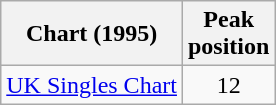<table class="wikitable sortable">
<tr>
<th align="left">Chart (1995)</th>
<th align="left">Peak<br>position</th>
</tr>
<tr>
<td align="left"><a href='#'>UK Singles Chart</a></td>
<td align="center">12</td>
</tr>
</table>
